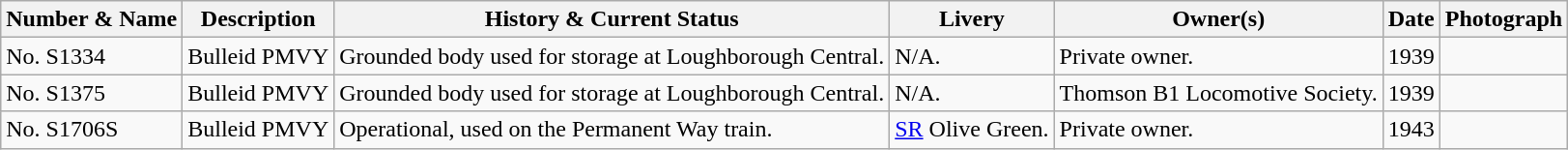<table class="wikitable">
<tr>
<th>Number & Name</th>
<th>Description</th>
<th>History & Current Status</th>
<th>Livery</th>
<th>Owner(s)</th>
<th>Date</th>
<th>Photograph</th>
</tr>
<tr>
<td>No. S1334</td>
<td>Bulleid PMVY</td>
<td>Grounded body used for storage at Loughborough Central.</td>
<td>N/A.</td>
<td>Private owner.</td>
<td>1939</td>
<td></td>
</tr>
<tr>
<td>No. S1375</td>
<td>Bulleid PMVY</td>
<td>Grounded body used for storage at Loughborough Central.</td>
<td>N/A.</td>
<td>Thomson B1 Locomotive Society.</td>
<td>1939</td>
<td></td>
</tr>
<tr>
<td>No. S1706S</td>
<td>Bulleid PMVY</td>
<td>Operational, used on the Permanent Way train.</td>
<td><a href='#'>SR</a> Olive Green.</td>
<td>Private owner.</td>
<td>1943</td>
<td></td>
</tr>
</table>
